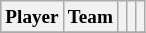<table class="wikitable plainrowheaders sortable" style="font-size:80%">
<tr>
<th>Player</th>
<th>Team</th>
<th></th>
<th></th>
<th></th>
</tr>
<tr>
</tr>
</table>
